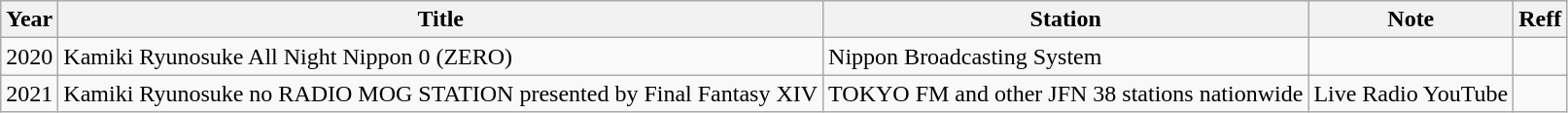<table class="wikitable sortable mw-collapsible">
<tr>
<th>Year</th>
<th>Title</th>
<th>Station</th>
<th>Note</th>
<th>Reff</th>
</tr>
<tr>
<td>2020</td>
<td>Kamiki Ryunosuke All Night Nippon 0 (ZERO)</td>
<td>Nippon Broadcasting System</td>
<td></td>
<td></td>
</tr>
<tr>
<td>2021</td>
<td>Kamiki Ryunosuke no RADIO MOG STATION presented by Final Fantasy XIV</td>
<td>TOKYO FM and other JFN 38 stations nationwide</td>
<td>Live Radio YouTube</td>
<td></td>
</tr>
</table>
